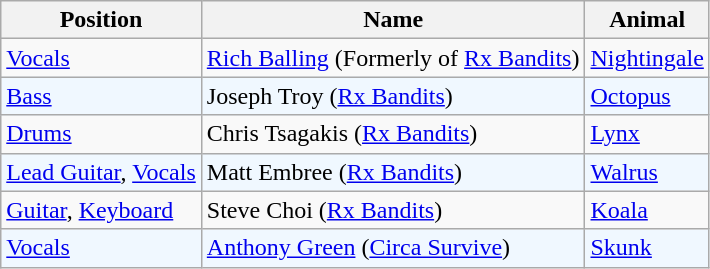<table class="wikitable">
<tr>
<th>Position</th>
<th>Name</th>
<th>Animal</th>
</tr>
<tr>
<td><a href='#'>Vocals</a></td>
<td><a href='#'>Rich Balling</a> (Formerly of <a href='#'>Rx Bandits</a>)</td>
<td><a href='#'>Nightingale</a></td>
</tr>
<tr bgcolor="#F0F8FF">
<td><a href='#'>Bass</a></td>
<td>Joseph Troy (<a href='#'>Rx Bandits</a>)</td>
<td><a href='#'>Octopus</a></td>
</tr>
<tr>
<td><a href='#'>Drums</a></td>
<td>Chris Tsagakis (<a href='#'>Rx Bandits</a>)</td>
<td><a href='#'>Lynx</a></td>
</tr>
<tr bgcolor="#F0F8FF">
<td><a href='#'>Lead Guitar</a>, <a href='#'>Vocals</a></td>
<td>Matt Embree (<a href='#'>Rx Bandits</a>)</td>
<td><a href='#'>Walrus</a></td>
</tr>
<tr>
<td><a href='#'>Guitar</a>, <a href='#'>Keyboard</a></td>
<td>Steve Choi (<a href='#'>Rx Bandits</a>)</td>
<td><a href='#'>Koala</a></td>
</tr>
<tr bgcolor="#F0F8FF">
<td><a href='#'>Vocals</a></td>
<td><a href='#'>Anthony Green</a> (<a href='#'>Circa Survive</a>)</td>
<td><a href='#'>Skunk</a></td>
</tr>
</table>
